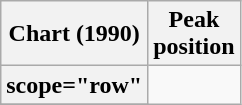<table class="wikitable sortable plainrowheaders" style="text-align:center">
<tr>
<th scope="col">Chart (1990)</th>
<th scope="col">Peak<br> position</th>
</tr>
<tr>
<th>scope="row"</th>
</tr>
<tr>
</tr>
</table>
